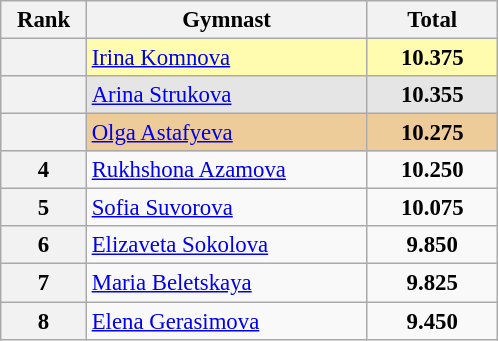<table class="wikitable sortable" style="text-align:center; font-size:95%">
<tr>
<th scope="col" style="width:50px;">Rank</th>
<th scope="col" style="width:180px;">Gymnast</th>
<th scope="col" style="width:80px;">Total</th>
</tr>
<tr style="background:#fffcaf;">
<th scope=row style="text-align:center"></th>
<td style="text-align:left;"><a href='#'>Irina Komnova</a></td>
<td><strong>10.375</strong></td>
</tr>
<tr style="background:#e5e5e5;">
<th scope=row style="text-align:center"></th>
<td style="text-align:left;"><a href='#'>Arina Strukova</a></td>
<td><strong>10.355</strong></td>
</tr>
<tr style="background:#ec9;">
<th scope=row style="text-align:center"></th>
<td style="text-align:left;"><a href='#'>Olga Astafyeva</a></td>
<td><strong>10.275</strong></td>
</tr>
<tr>
<th scope=row style="text-align:center">4</th>
<td style="text-align:left;"><a href='#'>Rukhshona Azamova</a></td>
<td><strong>10.250</strong></td>
</tr>
<tr>
<th scope=row style="text-align:center">5</th>
<td style="text-align:left;"><a href='#'>Sofia Suvorova</a></td>
<td><strong>10.075</strong></td>
</tr>
<tr>
<th scope=row style="text-align:center">6</th>
<td style="text-align:left;"><a href='#'>Elizaveta Sokolova</a></td>
<td><strong>9.850</strong></td>
</tr>
<tr>
<th scope=row style="text-align:center">7</th>
<td style="text-align:left;"><a href='#'>Maria Beletskaya</a></td>
<td><strong>9.825</strong></td>
</tr>
<tr>
<th scope=row style="text-align:center">8</th>
<td style="text-align:left;"><a href='#'>Elena Gerasimova</a></td>
<td><strong>9.450</strong></td>
</tr>
</table>
